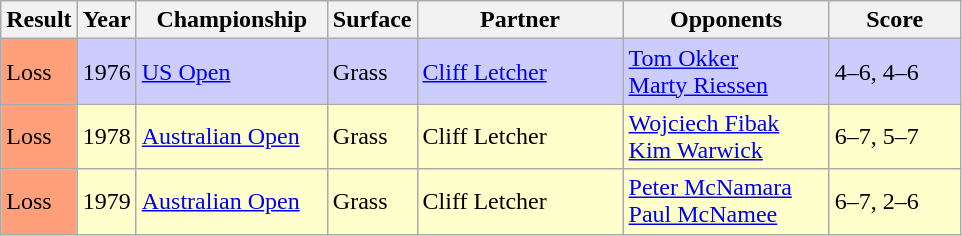<table class='sortable wikitable'>
<tr>
<th style="width:40px">Result</th>
<th style="width:30px">Year</th>
<th style="width:120px">Championship</th>
<th style="width:50px">Surface</th>
<th style="width:130px">Partner</th>
<th style="width:130px">Opponents</th>
<th style="width:80px" class="unsortable">Score</th>
</tr>
<tr style="background:#ccf;">
<td style="background:#ffa07a;">Loss</td>
<td>1976</td>
<td><a href='#'>US Open</a></td>
<td>Grass</td>
<td> <a href='#'>Cliff Letcher</a></td>
<td> <a href='#'>Tom Okker</a> <br>  <a href='#'>Marty Riessen</a></td>
<td>4–6, 4–6</td>
</tr>
<tr style="background:#ffc;">
<td style="background:#ffa07a;">Loss</td>
<td>1978</td>
<td><a href='#'>Australian Open</a></td>
<td>Grass</td>
<td> Cliff Letcher</td>
<td> <a href='#'>Wojciech Fibak</a> <br>  <a href='#'>Kim Warwick</a></td>
<td>6–7, 5–7</td>
</tr>
<tr style="background:#ffc;">
<td style="background:#ffa07a;">Loss</td>
<td>1979</td>
<td><a href='#'>Australian Open</a></td>
<td>Grass</td>
<td> Cliff Letcher</td>
<td> <a href='#'>Peter McNamara</a> <br>  <a href='#'>Paul McNamee</a></td>
<td>6–7, 2–6</td>
</tr>
</table>
